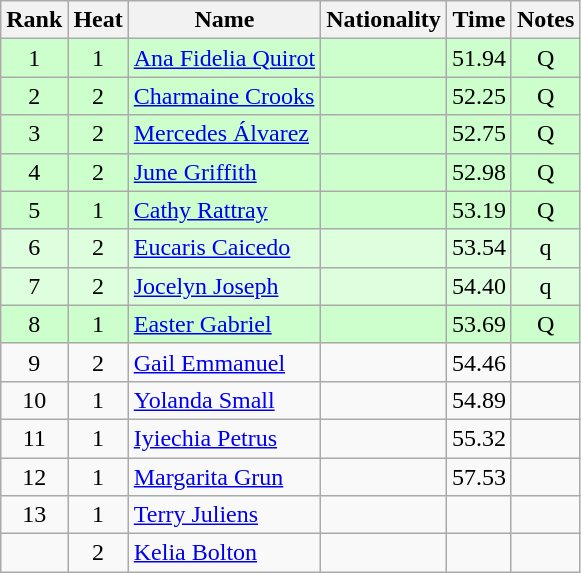<table class="wikitable sortable" style="text-align:center">
<tr>
<th>Rank</th>
<th>Heat</th>
<th>Name</th>
<th>Nationality</th>
<th>Time</th>
<th>Notes</th>
</tr>
<tr bgcolor=ccffcc>
<td>1</td>
<td>1</td>
<td align=left><a href='#'>Ana Fidelia Quirot</a></td>
<td align=left></td>
<td>51.94</td>
<td>Q</td>
</tr>
<tr bgcolor=ccffcc>
<td>2</td>
<td>2</td>
<td align=left><a href='#'>Charmaine Crooks</a></td>
<td align=left></td>
<td>52.25</td>
<td>Q</td>
</tr>
<tr bgcolor=ccffcc>
<td>3</td>
<td>2</td>
<td align=left><a href='#'>Mercedes Álvarez</a></td>
<td align=left></td>
<td>52.75</td>
<td>Q</td>
</tr>
<tr bgcolor=ccffcc>
<td>4</td>
<td>2</td>
<td align=left><a href='#'>June Griffith</a></td>
<td align=left></td>
<td>52.98</td>
<td>Q</td>
</tr>
<tr bgcolor=ccffcc>
<td>5</td>
<td>1</td>
<td align=left><a href='#'>Cathy Rattray</a></td>
<td align=left></td>
<td>53.19</td>
<td>Q</td>
</tr>
<tr bgcolor=ddffdd>
<td>6</td>
<td>2</td>
<td align=left><a href='#'>Eucaris Caicedo</a></td>
<td align=left></td>
<td>53.54</td>
<td>q</td>
</tr>
<tr bgcolor=ddffdd>
<td>7</td>
<td>2</td>
<td align=left><a href='#'>Jocelyn Joseph</a></td>
<td align=left></td>
<td>54.40</td>
<td>q</td>
</tr>
<tr bgcolor=ccffcc>
<td>8</td>
<td>1</td>
<td align=left><a href='#'>Easter Gabriel</a></td>
<td align=left></td>
<td>53.69</td>
<td>Q</td>
</tr>
<tr>
<td>9</td>
<td>2</td>
<td align=left><a href='#'>Gail Emmanuel</a></td>
<td align=left></td>
<td>54.46</td>
<td></td>
</tr>
<tr>
<td>10</td>
<td>1</td>
<td align=left><a href='#'>Yolanda Small</a></td>
<td align=left></td>
<td>54.89</td>
<td></td>
</tr>
<tr>
<td>11</td>
<td>1</td>
<td align=left><a href='#'>Iyiechia Petrus</a></td>
<td align=left></td>
<td>55.32</td>
<td></td>
</tr>
<tr>
<td>12</td>
<td>1</td>
<td align=left><a href='#'>Margarita Grun</a></td>
<td align=left></td>
<td>57.53</td>
<td></td>
</tr>
<tr>
<td>13</td>
<td>1</td>
<td align=left><a href='#'>Terry Juliens</a></td>
<td align=left></td>
<td></td>
<td></td>
</tr>
<tr>
<td></td>
<td>2</td>
<td align=left><a href='#'>Kelia Bolton</a></td>
<td align=left></td>
<td></td>
<td></td>
</tr>
</table>
